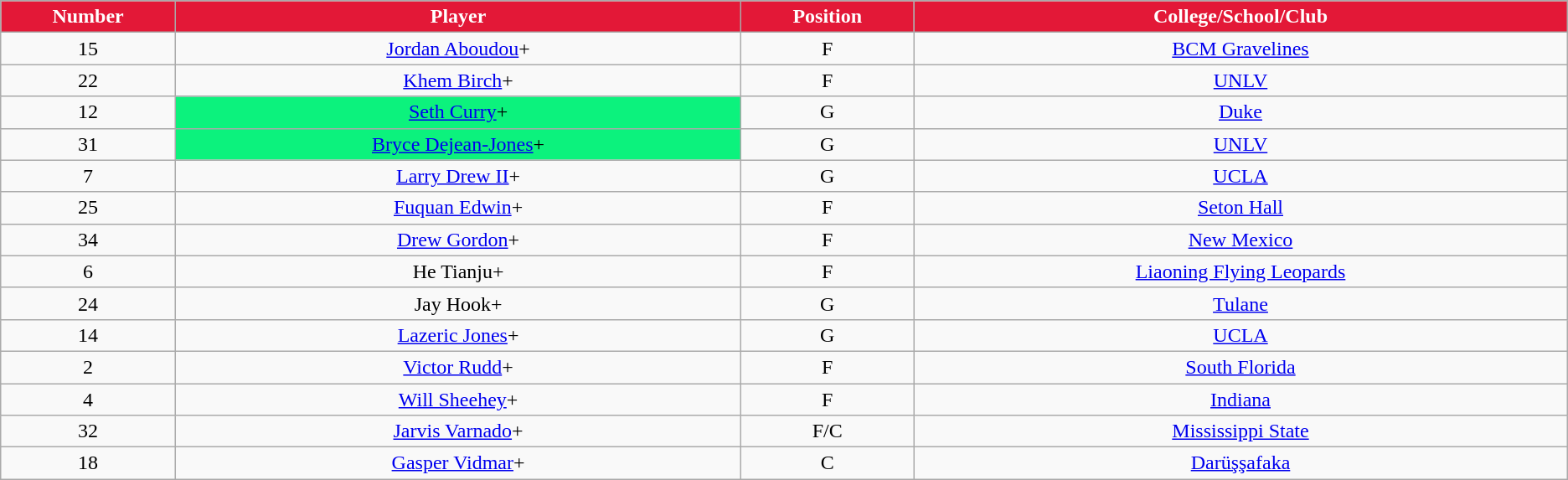<table class="wikitable sortable sortable">
<tr>
<th style="background:#E31837; color:white" width="1%">Number</th>
<th style="background:#E31837; color:white" width="5%">Player</th>
<th style="background:#E31837; color:white" width="1%">Position</th>
<th style="background:#E31837; color:white" width="5%">College/School/Club</th>
</tr>
<tr style="text-align: center">
<td>15</td>
<td><a href='#'>Jordan Aboudou</a>+</td>
<td>F</td>
<td><a href='#'>BCM Gravelines</a></td>
</tr>
<tr style="text-align: center">
<td>22</td>
<td><a href='#'>Khem Birch</a>+</td>
<td>F</td>
<td><a href='#'>UNLV</a></td>
</tr>
<tr style="text-align: center">
<td>12</td>
<td bgcolor="#0CF27D"><a href='#'>Seth Curry</a>+</td>
<td>G</td>
<td><a href='#'>Duke</a></td>
</tr>
<tr style="text-align: center">
<td>31</td>
<td bgcolor="#0CF27D"><a href='#'>Bryce Dejean-Jones</a>+</td>
<td>G</td>
<td><a href='#'>UNLV</a></td>
</tr>
<tr style="text-align: center">
<td>7</td>
<td><a href='#'>Larry Drew II</a>+</td>
<td>G</td>
<td><a href='#'>UCLA</a></td>
</tr>
<tr style="text-align: center">
<td>25</td>
<td><a href='#'>Fuquan Edwin</a>+</td>
<td>F</td>
<td><a href='#'>Seton Hall</a></td>
</tr>
<tr style="text-align: center">
<td>34</td>
<td><a href='#'>Drew Gordon</a>+</td>
<td>F</td>
<td><a href='#'>New Mexico</a></td>
</tr>
<tr style="text-align: center">
<td>6</td>
<td>He Tianju+</td>
<td>F</td>
<td><a href='#'>Liaoning Flying Leopards</a></td>
</tr>
<tr style="text-align: center">
<td>24</td>
<td>Jay Hook+</td>
<td>G</td>
<td><a href='#'>Tulane</a></td>
</tr>
<tr style="text-align: center">
<td>14</td>
<td><a href='#'>Lazeric Jones</a>+</td>
<td>G</td>
<td><a href='#'>UCLA</a></td>
</tr>
<tr style="text-align: center">
<td>2</td>
<td><a href='#'>Victor Rudd</a>+</td>
<td>F</td>
<td><a href='#'>South Florida</a></td>
</tr>
<tr style="text-align: center">
<td>4</td>
<td><a href='#'>Will Sheehey</a>+</td>
<td>F</td>
<td><a href='#'>Indiana</a></td>
</tr>
<tr style="text-align: center">
<td>32</td>
<td><a href='#'>Jarvis Varnado</a>+</td>
<td>F/C</td>
<td><a href='#'>Mississippi State</a></td>
</tr>
<tr style="text-align: center">
<td>18</td>
<td><a href='#'>Gasper Vidmar</a>+</td>
<td>C</td>
<td><a href='#'>Darüşşafaka</a></td>
</tr>
</table>
